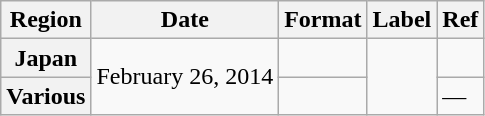<table class="wikitable plainrowheaders">
<tr>
<th scope="col">Region</th>
<th scope="col">Date</th>
<th scope="col">Format</th>
<th scope="col">Label</th>
<th scope="col">Ref</th>
</tr>
<tr>
<th scope="row">Japan</th>
<td rowspan="2">February 26, 2014</td>
<td></td>
<td rowspan="2"></td>
<td></td>
</tr>
<tr>
<th scope="row">Various </th>
<td></td>
<td>—</td>
</tr>
</table>
